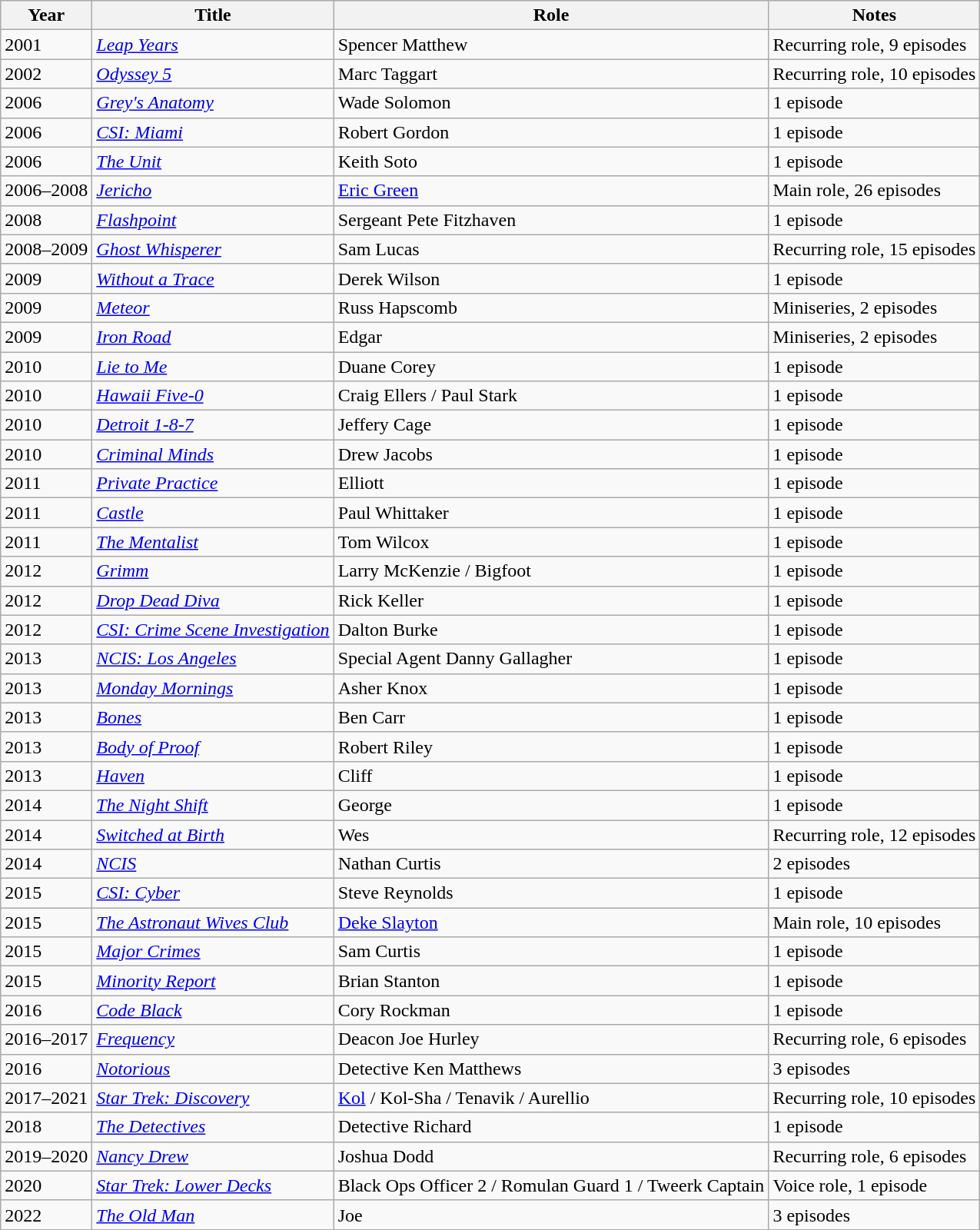<table class="wikitable sortable plainrowheaders">
<tr>
<th scope="col">Year</th>
<th scope="col">Title</th>
<th scope="col">Role</th>
<th scope="col" class="unsortable">Notes</th>
</tr>
<tr>
<td>2001</td>
<td><em><a href='#'>Leap Years</a></em></td>
<td>Spencer Matthew</td>
<td>Recurring role, 9 episodes</td>
</tr>
<tr>
<td>2002</td>
<td><em><a href='#'>Odyssey 5</a></em></td>
<td>Marc Taggart</td>
<td>Recurring role, 10 episodes</td>
</tr>
<tr>
<td>2006</td>
<td><em><a href='#'>Grey's Anatomy</a></em></td>
<td>Wade Solomon</td>
<td>1 episode</td>
</tr>
<tr>
<td>2006</td>
<td><em><a href='#'>CSI: Miami</a></em></td>
<td>Robert Gordon</td>
<td>1 episode</td>
</tr>
<tr>
<td>2006</td>
<td data-sort-value="Unit, The"><em><a href='#'>The Unit</a></em></td>
<td>Keith Soto</td>
<td>1 episode</td>
</tr>
<tr>
<td>2006–2008</td>
<td><em><a href='#'>Jericho</a></em></td>
<td><a href='#'>Eric Green</a></td>
<td>Main role, 26 episodes</td>
</tr>
<tr>
<td>2008</td>
<td><em><a href='#'>Flashpoint</a></em></td>
<td>Sergeant Pete Fitzhaven</td>
<td>1 episode</td>
</tr>
<tr>
<td>2008–2009</td>
<td><em><a href='#'>Ghost Whisperer</a></em></td>
<td>Sam Lucas</td>
<td>Recurring role, 15 episodes</td>
</tr>
<tr>
<td>2009</td>
<td><em><a href='#'>Without a Trace</a></em></td>
<td>Derek Wilson</td>
<td>1 episode</td>
</tr>
<tr>
<td>2009</td>
<td><em><a href='#'>Meteor</a></em></td>
<td>Russ Hapscomb</td>
<td>Miniseries, 2 episodes</td>
</tr>
<tr>
<td>2009</td>
<td><em><a href='#'>Iron Road</a></em></td>
<td>Edgar</td>
<td>Miniseries, 2 episodes</td>
</tr>
<tr>
<td>2010</td>
<td><em><a href='#'>Lie to Me</a></em></td>
<td>Duane Corey</td>
<td>1 episode</td>
</tr>
<tr>
<td>2010</td>
<td><em><a href='#'>Hawaii Five-0</a></em></td>
<td>Craig Ellers / Paul Stark</td>
<td>1 episode<br></td>
</tr>
<tr>
<td>2010</td>
<td><em><a href='#'>Detroit 1-8-7</a></em></td>
<td>Jeffery Cage</td>
<td>1 episode</td>
</tr>
<tr>
<td>2010</td>
<td><em><a href='#'>Criminal Minds</a></em></td>
<td>Drew Jacobs</td>
<td>1 episode</td>
</tr>
<tr>
<td>2011</td>
<td><em><a href='#'>Private Practice</a></em></td>
<td>Elliott</td>
<td>1 episode</td>
</tr>
<tr>
<td>2011</td>
<td><em><a href='#'>Castle</a></em></td>
<td>Paul Whittaker</td>
<td>1 episode</td>
</tr>
<tr>
<td>2011</td>
<td data-sort-value="Mentalist, The"><em><a href='#'>The Mentalist</a></em></td>
<td>Tom Wilcox</td>
<td>1 episode</td>
</tr>
<tr>
<td>2012</td>
<td><em><a href='#'>Grimm</a></em></td>
<td>Larry McKenzie / Bigfoot</td>
<td>1 episode</td>
</tr>
<tr>
<td>2012</td>
<td><em><a href='#'>Drop Dead Diva</a></em></td>
<td>Rick Keller</td>
<td>1 episode</td>
</tr>
<tr>
<td>2012</td>
<td><em><a href='#'>CSI: Crime Scene Investigation</a></em></td>
<td>Dalton Burke</td>
<td>1 episode</td>
</tr>
<tr>
<td>2013</td>
<td><em><a href='#'>NCIS: Los Angeles</a></em></td>
<td>Special Agent Danny Gallagher</td>
<td>1 episode</td>
</tr>
<tr>
<td>2013</td>
<td><em><a href='#'>Monday Mornings</a></em></td>
<td>Asher Knox</td>
<td>1 episode</td>
</tr>
<tr>
<td>2013</td>
<td><em><a href='#'>Bones</a></em></td>
<td>Ben Carr</td>
<td>1 episode</td>
</tr>
<tr>
<td>2013</td>
<td><em><a href='#'>Body of Proof</a></em></td>
<td>Robert Riley</td>
<td>1 episode</td>
</tr>
<tr>
<td>2013</td>
<td><em><a href='#'>Haven</a></em></td>
<td>Cliff</td>
<td>1 episode</td>
</tr>
<tr>
<td>2014</td>
<td data-sort-value="Night Shift, The"><em><a href='#'>The Night Shift</a></em></td>
<td>George</td>
<td>1 episode</td>
</tr>
<tr>
<td>2014</td>
<td><em><a href='#'>Switched at Birth</a></em></td>
<td>Wes</td>
<td>Recurring role, 12 episodes</td>
</tr>
<tr>
<td>2014</td>
<td><em><a href='#'>NCIS</a></em></td>
<td>Nathan Curtis</td>
<td>2 episodes</td>
</tr>
<tr>
<td>2015</td>
<td><em><a href='#'>CSI: Cyber</a></em></td>
<td>Steve Reynolds</td>
<td>1 episode</td>
</tr>
<tr>
<td>2015</td>
<td data-sort-value="Astronaut Wives Club, The"><em><a href='#'>The Astronaut Wives Club</a></em></td>
<td><a href='#'>Deke Slayton</a></td>
<td>Main role, 10 episodes</td>
</tr>
<tr>
<td>2015</td>
<td><em><a href='#'>Major Crimes</a></em></td>
<td>Sam Curtis</td>
<td>1 episode</td>
</tr>
<tr>
<td>2015</td>
<td><em><a href='#'>Minority Report</a></em></td>
<td>Brian Stanton</td>
<td>1 episode</td>
</tr>
<tr>
<td>2016</td>
<td><em><a href='#'>Code Black</a></em></td>
<td>Cory Rockman</td>
<td>1 episode</td>
</tr>
<tr>
<td>2016–2017</td>
<td><em><a href='#'>Frequency</a></em></td>
<td>Deacon Joe Hurley</td>
<td>Recurring role, 6 episodes</td>
</tr>
<tr>
<td>2016</td>
<td><em><a href='#'>Notorious</a></em></td>
<td>Detective Ken Matthews</td>
<td>3 episodes</td>
</tr>
<tr>
<td>2017–2021</td>
<td><em><a href='#'>Star Trek: Discovery</a></em></td>
<td><a href='#'>Kol</a> / Kol-Sha / Tenavik / Aurellio</td>
<td>Recurring role, 10 episodes</td>
</tr>
<tr>
<td>2018</td>
<td data-sort-value="Detectives, The"><em><a href='#'>The Detectives</a></em></td>
<td>Detective Richard</td>
<td>1 episode</td>
</tr>
<tr>
<td>2019–2020</td>
<td><em><a href='#'>Nancy Drew</a></em></td>
<td>Joshua Dodd</td>
<td>Recurring role, 6 episodes</td>
</tr>
<tr>
<td>2020</td>
<td><em><a href='#'>Star Trek: Lower Decks</a></em></td>
<td>Black Ops Officer 2 / Romulan Guard 1 / Tweerk Captain</td>
<td>Voice role, 1 episode</td>
</tr>
<tr>
<td>2022</td>
<td data-sort-value="Old Man, The"><em><a href='#'>The Old Man</a></em></td>
<td>Joe</td>
<td>3 episodes</td>
</tr>
</table>
